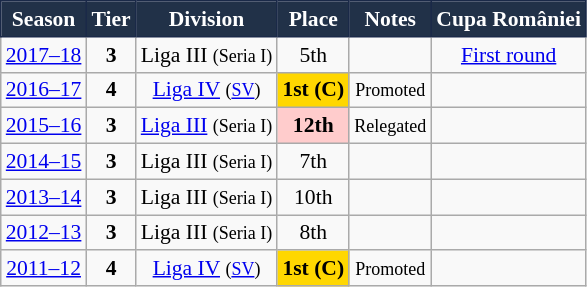<table class="wikitable" style="text-align:center; font-size:90%">
<tr>
<th style="background:#213148;color:#FFFFFF;border:1px solid #1a2948;">Season</th>
<th style="background:#213148;color:#FFFFFF;border:1px solid #1a2948;">Tier</th>
<th style="background:#213148;color:#FFFFFF;border:1px solid #1a2948;">Division</th>
<th style="background:#213148;color:#FFFFFF;border:1px solid #1a2948;">Place</th>
<th style="background:#213148;color:#FFFFFF;border:1px solid #1a2948;">Notes</th>
<th style="background:#213148;color:#FFFFFF;border:1px solid #1a2948;">Cupa României</th>
</tr>
<tr>
<td><a href='#'>2017–18</a></td>
<td><strong>3</strong></td>
<td>Liga III <small>(Seria I)</small></td>
<td>5th</td>
<td></td>
<td><a href='#'>First round</a></td>
</tr>
<tr>
<td><a href='#'>2016–17</a></td>
<td><strong>4</strong></td>
<td><a href='#'>Liga IV</a> <small>(<a href='#'>SV</a>)</small></td>
<td align=center bgcolor=gold><strong>1st (C)</strong></td>
<td><small>Promoted</small></td>
<td></td>
</tr>
<tr>
<td><a href='#'>2015–16</a></td>
<td><strong>3</strong></td>
<td><a href='#'>Liga III</a> <small>(Seria I)</small></td>
<td align=center bgcolor=#FFCCCC><strong>12th</strong></td>
<td><small>Relegated</small></td>
<td></td>
</tr>
<tr>
<td><a href='#'>2014–15</a></td>
<td><strong>3</strong></td>
<td>Liga III <small>(Seria I)</small></td>
<td>7th</td>
<td></td>
<td></td>
</tr>
<tr>
<td><a href='#'>2013–14</a></td>
<td><strong>3</strong></td>
<td>Liga III <small>(Seria I)</small></td>
<td>10th</td>
<td></td>
<td></td>
</tr>
<tr>
<td><a href='#'>2012–13</a></td>
<td><strong>3</strong></td>
<td>Liga III <small>(Seria I)</small></td>
<td>8th</td>
<td></td>
<td></td>
</tr>
<tr>
<td><a href='#'>2011–12</a></td>
<td><strong>4</strong></td>
<td><a href='#'>Liga IV</a> <small>(<a href='#'>SV</a>)</small></td>
<td align=center bgcolor=gold><strong>1st (C)</strong></td>
<td><small>Promoted</small></td>
<td></td>
</tr>
</table>
